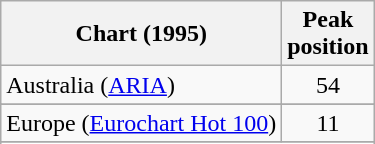<table class="wikitable sortable">
<tr>
<th>Chart (1995)</th>
<th>Peak<br>position</th>
</tr>
<tr>
<td>Australia (<a href='#'>ARIA</a>)</td>
<td align="center">54</td>
</tr>
<tr>
</tr>
<tr>
</tr>
<tr>
</tr>
<tr>
<td>Europe (<a href='#'>Eurochart Hot 100</a>)</td>
<td align="center">11</td>
</tr>
<tr>
</tr>
<tr>
</tr>
<tr>
</tr>
<tr>
</tr>
<tr>
</tr>
<tr>
</tr>
<tr>
</tr>
<tr>
</tr>
</table>
